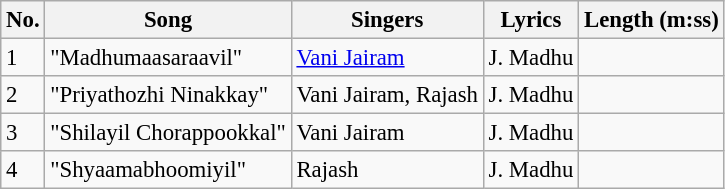<table class="wikitable" style="font-size:95%;">
<tr>
<th>No.</th>
<th>Song</th>
<th>Singers</th>
<th>Lyrics</th>
<th>Length (m:ss)</th>
</tr>
<tr>
<td>1</td>
<td>"Madhumaasaraavil"</td>
<td><a href='#'>Vani Jairam</a></td>
<td>J. Madhu</td>
<td></td>
</tr>
<tr>
<td>2</td>
<td>"Priyathozhi Ninakkay"</td>
<td>Vani Jairam, Rajash</td>
<td>J. Madhu</td>
<td></td>
</tr>
<tr>
<td>3</td>
<td>"Shilayil Chorappookkal"</td>
<td>Vani Jairam</td>
<td>J. Madhu</td>
<td></td>
</tr>
<tr>
<td>4</td>
<td>"Shyaamabhoomiyil"</td>
<td>Rajash</td>
<td>J. Madhu</td>
<td></td>
</tr>
</table>
